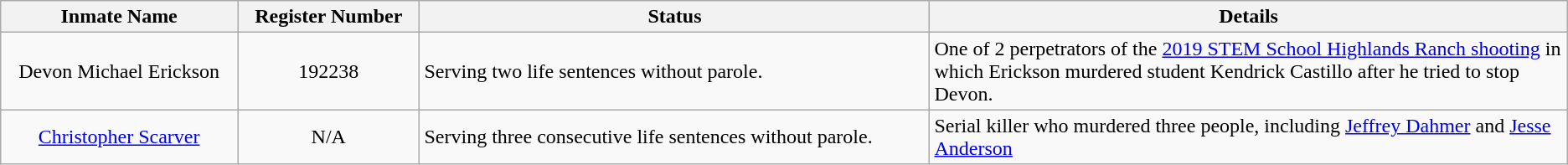<table class="wikitable sortable">
<tr>
<th width=13%>Inmate Name</th>
<th width=10%>Register Number</th>
<th width=28%>Status</th>
<th width=35%>Details</th>
</tr>
<tr>
<td style="text-align:center;">Devon Michael Erickson</td>
<td style="text-align:center;">192238</td>
<td>Serving two life sentences without parole.</td>
<td>One of 2 perpetrators of the <a href='#'>2019 STEM School Highlands Ranch shooting</a> in which Erickson murdered student Kendrick Castillo after he tried to stop Devon.</td>
</tr>
<tr>
<td style="text-align:center;"><a href='#'>Christopher Scarver</a></td>
<td style="text-align:center;">N/A</td>
<td>Serving three consecutive life sentences without parole.</td>
<td>Serial killer who murdered three people, including <a href='#'>Jeffrey Dahmer</a> and <a href='#'>Jesse Anderson</a></td>
</tr>
</table>
